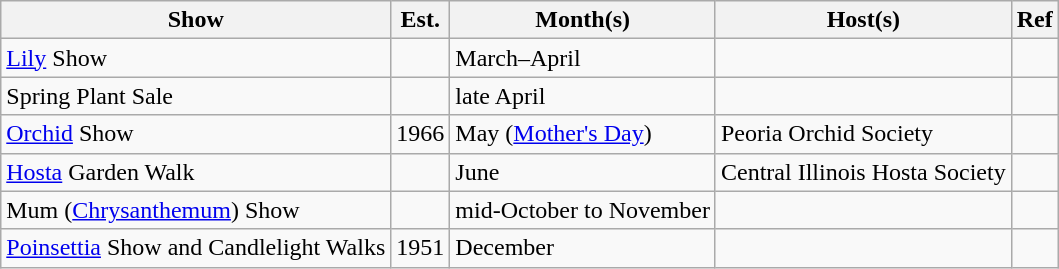<table class="wikitable">
<tr>
<th>Show</th>
<th>Est.</th>
<th>Month(s)</th>
<th>Host(s)</th>
<th>Ref</th>
</tr>
<tr>
<td><a href='#'>Lily</a> Show</td>
<td></td>
<td>March–April</td>
<td></td>
<td></td>
</tr>
<tr>
<td>Spring Plant Sale</td>
<td></td>
<td>late April</td>
<td></td>
<td></td>
</tr>
<tr>
<td><a href='#'>Orchid</a> Show</td>
<td>1966</td>
<td>May (<a href='#'>Mother's Day</a>)</td>
<td>Peoria Orchid Society</td>
<td></td>
</tr>
<tr>
<td><a href='#'>Hosta</a> Garden Walk</td>
<td></td>
<td>June</td>
<td>Central Illinois Hosta Society</td>
<td></td>
</tr>
<tr>
<td>Mum (<a href='#'>Chrysanthemum</a>) Show</td>
<td></td>
<td>mid-October to November</td>
<td></td>
<td></td>
</tr>
<tr>
<td><a href='#'>Poinsettia</a> Show and Candlelight Walks</td>
<td>1951</td>
<td>December</td>
<td></td>
<td></td>
</tr>
</table>
